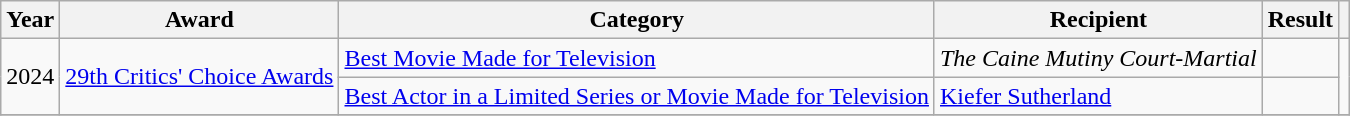<table class="wikitable sortable">
<tr>
<th>Year</th>
<th>Award</th>
<th>Category</th>
<th>Recipient</th>
<th>Result</th>
<th class="unsortable"></th>
</tr>
<tr>
<td rowspan="2">2024</td>
<td rowspan="2"><a href='#'>29th Critics' Choice Awards</a></td>
<td><a href='#'>Best Movie Made for Television</a></td>
<td><em>The Caine Mutiny Court-Martial</em></td>
<td></td>
<td rowspan="2" style="text-align:center;"></td>
</tr>
<tr>
<td><a href='#'>Best Actor in a Limited Series or Movie Made for Television</a></td>
<td><a href='#'>Kiefer Sutherland</a></td>
<td></td>
</tr>
<tr>
</tr>
</table>
